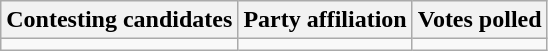<table class="wikitable sortable">
<tr>
<th>Contesting candidates</th>
<th>Party affiliation</th>
<th>Votes polled</th>
</tr>
<tr>
<td></td>
<td></td>
<td></td>
</tr>
</table>
